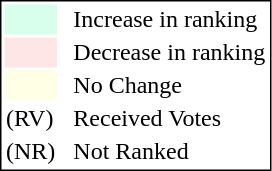<table style="border:1px solid black;">
<tr>
<td style="background:#D8FFEB; width:20px;"></td>
<td> </td>
<td>Increase in ranking</td>
</tr>
<tr>
<td style="background:#FFE6E6; width:20px;"></td>
<td> </td>
<td>Decrease in ranking</td>
</tr>
<tr>
<td style="background:#FFFFE6; width:20px;"></td>
<td> </td>
<td>No Change</td>
</tr>
<tr>
<td>(RV)</td>
<td> </td>
<td>Received Votes</td>
</tr>
<tr>
<td>(NR)</td>
<td> </td>
<td>Not Ranked</td>
</tr>
</table>
